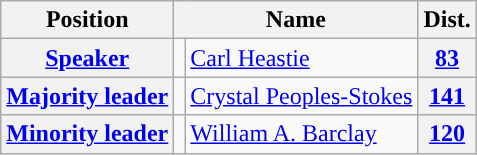<table class="wikitable" yes yes>
<tr>
<th>Position</th>
<th colspan="2">Name</th>
<th>Dist.</th>
</tr>
<tr>
<th><a href='#'>Speaker</a></th>
<td style="background-color:"></td>
<td><a href='#'>Carl Heastie</a></td>
<th><a href='#'>83</a></th>
</tr>
<tr>
<th><a href='#'>Majority leader</a></th>
<td style="background-color:"></td>
<td><a href='#'>Crystal Peoples-Stokes</a></td>
<th><a href='#'>141</a></th>
</tr>
<tr>
<th><a href='#'>Minority leader</a></th>
<td style="background-color:"></td>
<td><a href='#'>William A. Barclay</a></td>
<th><a href='#'>120</a></th>
</tr>
</table>
